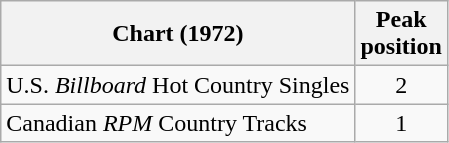<table class="wikitable sortable">
<tr>
<th align="left">Chart (1972)</th>
<th align="center">Peak<br>position</th>
</tr>
<tr>
<td align="left">U.S. <em>Billboard</em> Hot Country Singles</td>
<td align="center">2</td>
</tr>
<tr>
<td align="left">Canadian <em>RPM</em> Country Tracks</td>
<td align="center">1</td>
</tr>
</table>
